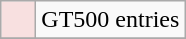<table class="wikitable">
<tr>
<td style="background:#F8E0E0;">    </td>
<td>GT500 entries</td>
</tr>
<tr>
</tr>
</table>
